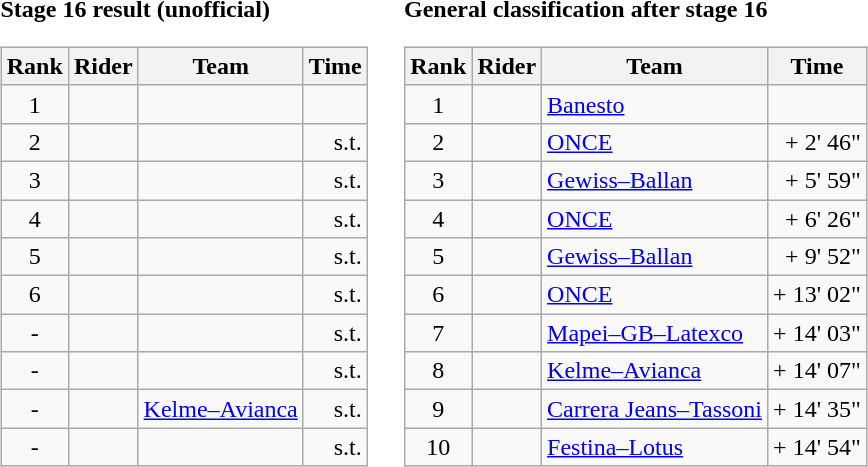<table>
<tr>
<td><strong>Stage 16 result (unofficial)</strong><br><table class="wikitable">
<tr>
<th scope="col">Rank</th>
<th scope="col">Rider</th>
<th scope="col">Team</th>
<th scope="col">Time</th>
</tr>
<tr>
<td style="text-align:center;">1</td>
<td></td>
<td></td>
<td style="text-align:right;"></td>
</tr>
<tr>
<td style="text-align:center;">2</td>
<td></td>
<td></td>
<td style="text-align:right;">s.t.</td>
</tr>
<tr>
<td style="text-align:center;">3</td>
<td></td>
<td></td>
<td style="text-align:right;">s.t.</td>
</tr>
<tr>
<td style="text-align:center;">4</td>
<td></td>
<td></td>
<td style="text-align:right;">s.t.</td>
</tr>
<tr>
<td style="text-align:center;">5</td>
<td></td>
<td></td>
<td style="text-align:right;">s.t.</td>
</tr>
<tr>
<td style="text-align:center;">6</td>
<td></td>
<td></td>
<td style="text-align:right;">s.t.</td>
</tr>
<tr>
<td style="text-align:center;">-</td>
<td></td>
<td></td>
<td style="text-align:right;">s.t.</td>
</tr>
<tr>
<td style="text-align:center;">-</td>
<td></td>
<td></td>
<td style="text-align:right;">s.t.</td>
</tr>
<tr>
<td style="text-align:center;">-</td>
<td></td>
<td><a href='#'>Kelme–Avianca</a></td>
<td style="text-align:right;">s.t.</td>
</tr>
<tr>
<td style="text-align:center;">-</td>
<td></td>
<td></td>
<td style="text-align:right;">s.t.</td>
</tr>
</table>
</td>
<td></td>
<td><strong>General classification after stage 16</strong><br><table class="wikitable">
<tr>
<th scope="col">Rank</th>
<th scope="col">Rider</th>
<th scope="col">Team</th>
<th scope="col">Time</th>
</tr>
<tr>
<td style="text-align:center;">1</td>
<td> </td>
<td><a href='#'>Banesto</a></td>
<td style="text-align:right;"></td>
</tr>
<tr>
<td style="text-align:center;">2</td>
<td></td>
<td><a href='#'>ONCE</a></td>
<td style="text-align:right;">+ 2' 46"</td>
</tr>
<tr>
<td style="text-align:center;">3</td>
<td></td>
<td><a href='#'>Gewiss–Ballan</a></td>
<td style="text-align:right;">+ 5' 59"</td>
</tr>
<tr>
<td style="text-align:center;">4</td>
<td></td>
<td><a href='#'>ONCE</a></td>
<td style="text-align:right;">+ 6' 26"</td>
</tr>
<tr>
<td style="text-align:center;">5</td>
<td></td>
<td><a href='#'>Gewiss–Ballan</a></td>
<td style="text-align:right;">+ 9' 52"</td>
</tr>
<tr>
<td style="text-align:center;">6</td>
<td></td>
<td><a href='#'>ONCE</a></td>
<td style="text-align:right;">+ 13' 02"</td>
</tr>
<tr>
<td style="text-align:center;">7</td>
<td></td>
<td><a href='#'>Mapei–GB–Latexco</a></td>
<td style="text-align:right;">+ 14' 03"</td>
</tr>
<tr>
<td style="text-align:center;">8</td>
<td></td>
<td><a href='#'>Kelme–Avianca</a></td>
<td style="text-align:right;">+ 14' 07"</td>
</tr>
<tr>
<td style="text-align:center;">9</td>
<td></td>
<td><a href='#'>Carrera Jeans–Tassoni</a></td>
<td style="text-align:right;">+ 14' 35"</td>
</tr>
<tr>
<td style="text-align:center;">10</td>
<td></td>
<td><a href='#'>Festina–Lotus</a></td>
<td style="text-align:right;">+ 14' 54"</td>
</tr>
</table>
</td>
</tr>
</table>
